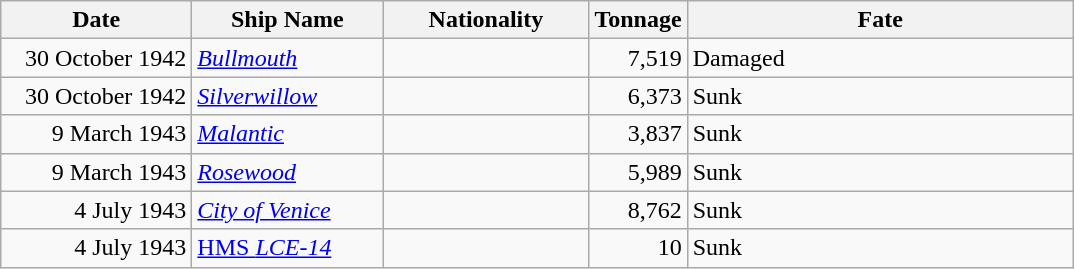<table class="wikitable sortable">
<tr>
<th width="120px">Date</th>
<th width="120px">Ship Name</th>
<th width="130px">Nationality</th>
<th width="25px">Tonnage</th>
<th width="250px">Fate</th>
</tr>
<tr>
<td align="right">30 October 1942</td>
<td align="left"><a href='#'><em>Bullmouth</em></a></td>
<td align="left"></td>
<td align="right">7,519</td>
<td align="left">Damaged</td>
</tr>
<tr>
<td align="right">30 October 1942</td>
<td align="left"><a href='#'><em>Silverwillow</em></a></td>
<td align="left"></td>
<td align="right">6,373</td>
<td align="left">Sunk</td>
</tr>
<tr>
<td align="right">9 March 1943</td>
<td align="left"><a href='#'><em>Malantic</em></a></td>
<td align="left"></td>
<td align="right">3,837</td>
<td align="left">Sunk</td>
</tr>
<tr>
<td align="right">9 March 1943</td>
<td align="left"><a href='#'><em>Rosewood</em></a></td>
<td align="left"></td>
<td align="right">5,989</td>
<td align="left">Sunk</td>
</tr>
<tr>
<td align="right">4 July 1943</td>
<td align="left"><a href='#'><em>City of Venice</em></a></td>
<td align="left"></td>
<td align="right">8,762</td>
<td align="left">Sunk</td>
</tr>
<tr>
<td align="right">4 July 1943</td>
<td align="left"><a href='#'>HMS <em>LCE-14</em></a></td>
<td align="left"></td>
<td align="right">10</td>
<td align="left">Sunk</td>
</tr>
</table>
